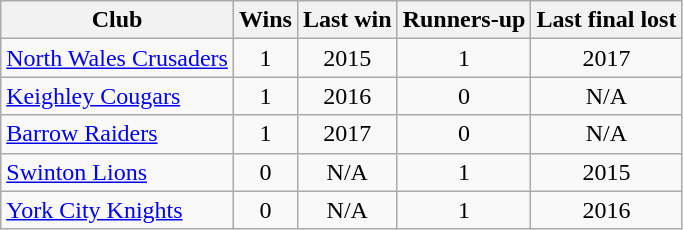<table class="wikitable" style="text-align: center;">
<tr>
<th>Club</th>
<th>Wins</th>
<th>Last win</th>
<th>Runners-up</th>
<th>Last final lost</th>
</tr>
<tr>
<td align=left> <a href='#'>North Wales Crusaders</a></td>
<td>1</td>
<td>2015</td>
<td>1</td>
<td>2017</td>
</tr>
<tr>
<td align=left> <a href='#'>Keighley Cougars</a></td>
<td>1</td>
<td>2016</td>
<td>0</td>
<td>N/A</td>
</tr>
<tr>
<td align=left> <a href='#'>Barrow Raiders</a></td>
<td>1</td>
<td>2017</td>
<td>0</td>
<td>N/A</td>
</tr>
<tr>
<td align=left> <a href='#'>Swinton Lions</a></td>
<td>0</td>
<td>N/A</td>
<td>1</td>
<td>2015</td>
</tr>
<tr>
<td align=left> <a href='#'>York City Knights</a></td>
<td>0</td>
<td>N/A</td>
<td>1</td>
<td>2016</td>
</tr>
</table>
